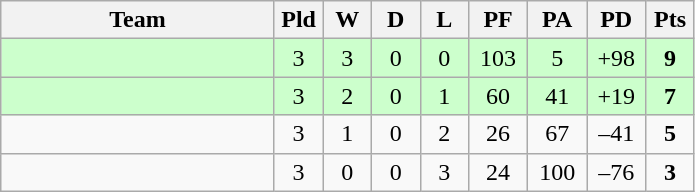<table class="wikitable" style="text-align:center;">
<tr>
<th width=175>Team</th>
<th width=25 abbr="Played">Pld</th>
<th width=25 abbr="Won">W</th>
<th width=25 abbr="Drawn">D</th>
<th width=25 abbr="Lost">L</th>
<th width=32 abbr="Points for">PF</th>
<th width=32 abbr="Points against">PA</th>
<th width=32 abbr="Points difference">PD</th>
<th width=25 abbr="Points">Pts</th>
</tr>
<tr bgcolor=ccffcc>
<td align=left></td>
<td>3</td>
<td>3</td>
<td>0</td>
<td>0</td>
<td>103</td>
<td>5</td>
<td>+98</td>
<td><strong>9</strong></td>
</tr>
<tr bgcolor=ccffcc>
<td align=left></td>
<td>3</td>
<td>2</td>
<td>0</td>
<td>1</td>
<td>60</td>
<td>41</td>
<td>+19</td>
<td><strong>7</strong></td>
</tr>
<tr>
<td align=left></td>
<td>3</td>
<td>1</td>
<td>0</td>
<td>2</td>
<td>26</td>
<td>67</td>
<td>–41</td>
<td><strong>5</strong></td>
</tr>
<tr>
<td align=left></td>
<td>3</td>
<td>0</td>
<td>0</td>
<td>3</td>
<td>24</td>
<td>100</td>
<td>–76</td>
<td><strong>3</strong></td>
</tr>
</table>
